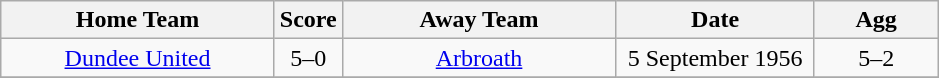<table class="wikitable" style="text-align:center;">
<tr>
<th width=175>Home Team</th>
<th width=20>Score</th>
<th width=175>Away Team</th>
<th width= 125>Date</th>
<th width= 75>Agg</th>
</tr>
<tr>
<td><a href='#'>Dundee United</a></td>
<td>5–0</td>
<td><a href='#'>Arbroath</a></td>
<td>5 September 1956</td>
<td>5–2</td>
</tr>
<tr>
</tr>
</table>
